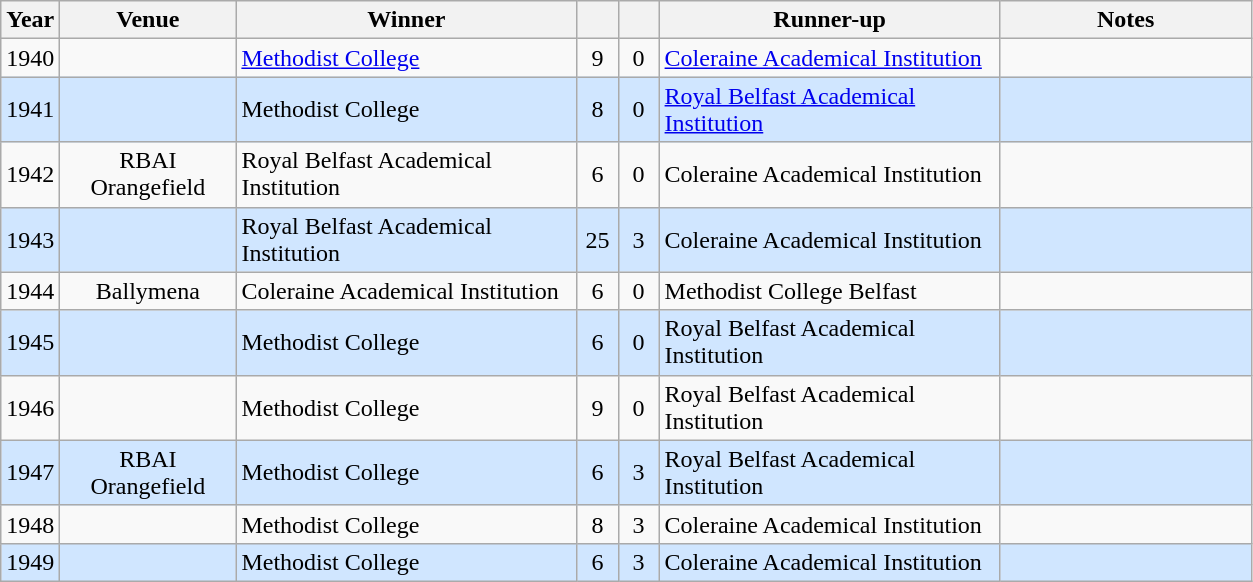<table class="wikitable">
<tr>
<th>Year</th>
<th>Venue</th>
<th>Winner</th>
<th></th>
<th></th>
<th>Runner-up</th>
<th>Notes</th>
</tr>
<tr>
<td align="center">1940</td>
<td></td>
<td width=220><a href='#'>Methodist College</a></td>
<td width=20 align="center">9</td>
<td width=20 align="center">0</td>
<td width=220><a href='#'>Coleraine Academical Institution</a></td>
<td width=160></td>
</tr>
<tr style="background: #D0E6FF;">
<td align="center">1941</td>
<td></td>
<td>Methodist College</td>
<td align="center">8</td>
<td align="center">0</td>
<td><a href='#'>Royal Belfast Academical Institution</a></td>
<td></td>
</tr>
<tr>
<td align="center">1942</td>
<td width=110 align="center">RBAI Orangefield</td>
<td>Royal Belfast Academical Institution</td>
<td align="center">6</td>
<td align="center">0</td>
<td>Coleraine Academical Institution</td>
<td></td>
</tr>
<tr style="background: #D0E6FF;">
<td align="center">1943</td>
<td></td>
<td>Royal Belfast Academical Institution</td>
<td align="center">25</td>
<td align="center">3</td>
<td>Coleraine Academical Institution</td>
<td></td>
</tr>
<tr>
<td align="center">1944</td>
<td align="center">Ballymena</td>
<td>Coleraine Academical Institution</td>
<td align="center">6</td>
<td align="center">0</td>
<td>Methodist College Belfast</td>
<td></td>
</tr>
<tr style="background: #D0E6FF;">
<td align="center">1945</td>
<td></td>
<td>Methodist College</td>
<td align="center">6</td>
<td align="center">0</td>
<td>Royal Belfast Academical Institution</td>
<td></td>
</tr>
<tr>
<td align="center">1946</td>
<td></td>
<td>Methodist College</td>
<td align="center">9</td>
<td align="center">0</td>
<td>Royal Belfast Academical Institution</td>
<td></td>
</tr>
<tr style="background: #D0E6FF;">
<td align="center">1947</td>
<td align="center">RBAI Orangefield</td>
<td>Methodist College</td>
<td align="center">6</td>
<td align="center">3</td>
<td>Royal Belfast Academical Institution</td>
<td></td>
</tr>
<tr>
<td align="center">1948</td>
<td></td>
<td>Methodist College</td>
<td align="center">8</td>
<td align="center">3</td>
<td>Coleraine Academical Institution</td>
<td></td>
</tr>
<tr style="background: #D0E6FF;">
<td align="center">1949</td>
<td></td>
<td>Methodist College</td>
<td align="center">6</td>
<td align="center">3</td>
<td>Coleraine Academical Institution</td>
<td></td>
</tr>
</table>
